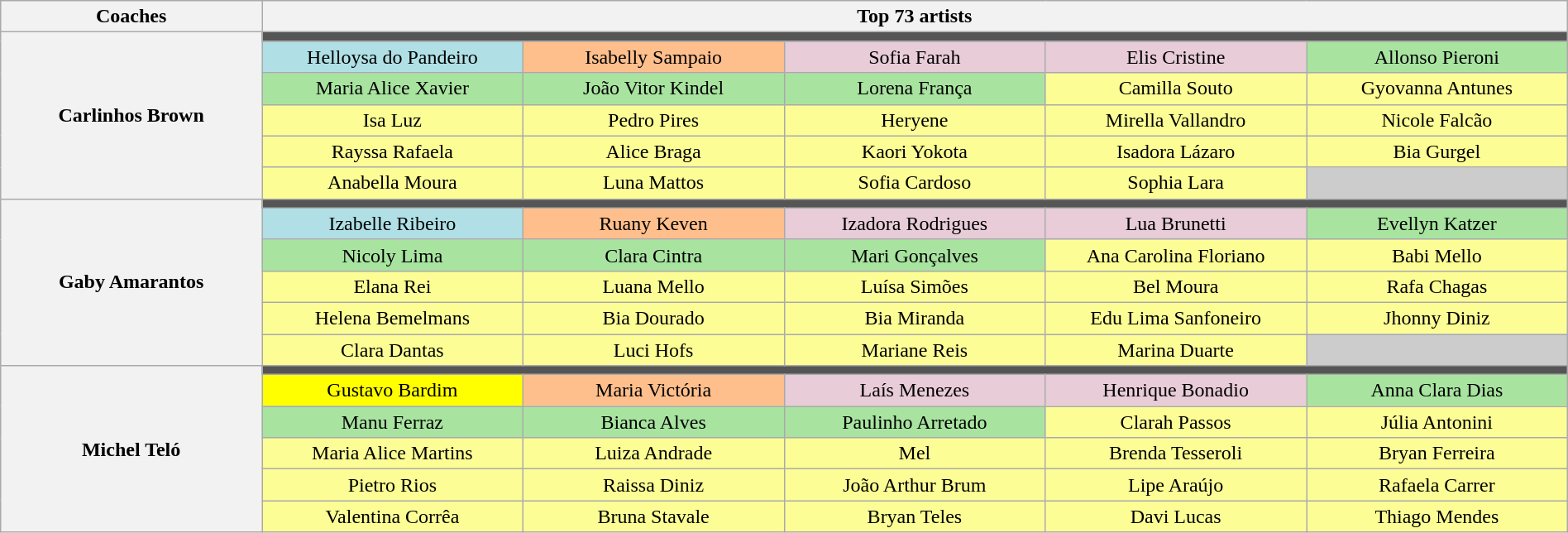<table class="wikitable" style="text-align:center; width:100%;">
<tr>
<th scope="col">Coaches</th>
<th scope="col" colspan=5>Top 73 artists</th>
</tr>
<tr>
<th rowspan=6 width="16.5%">Carlinhos Brown</th>
<td bgcolor=555555 colspan=5></td>
</tr>
<tr>
<td width="16.5%" bgcolor=B0E0E6>Helloysa do Pandeiro</td>
<td width="16.5%" bgcolor=FFBF8C>Isabelly Sampaio</td>
<td width="16.5%" bgcolor=E8CCD7>Sofia Farah</td>
<td width="16.5%" bgcolor=E8CCD7>Elis Cristine</td>
<td width="16.5%" bgcolor=A8E4A0>Allonso Pieroni</td>
</tr>
<tr>
<td bgcolor=A8E4A0>Maria Alice Xavier</td>
<td bgcolor=A8E4A0>João Vitor Kindel</td>
<td bgcolor=A8E4A0>Lorena França</td>
<td bgcolor=FDFD96>Camilla Souto</td>
<td bgcolor=FDFD96>Gyovanna Antunes</td>
</tr>
<tr>
<td bgcolor=FDFD96>Isa Luz</td>
<td bgcolor=FDFD96>Pedro Pires</td>
<td bgcolor=FDFD96>Heryene</td>
<td bgcolor=FDFD96>Mirella Vallandro</td>
<td bgcolor=FDFD96>Nicole Falcão</td>
</tr>
<tr>
<td bgcolor=FDFD96>Rayssa Rafaela</td>
<td bgcolor=FDFD96>Alice Braga</td>
<td bgcolor=FDFD96>Kaori Yokota</td>
<td bgcolor=FDFD96>Isadora Lázaro</td>
<td bgcolor=FDFD96>Bia Gurgel</td>
</tr>
<tr>
<td bgcolor=FDFD96>Anabella Moura</td>
<td bgcolor=FDFD96>Luna Mattos</td>
<td bgcolor=FDFD96>Sofia Cardoso</td>
<td bgcolor=FDFD96>Sophia Lara</td>
<td bgcolor=CCCCCC></td>
</tr>
<tr>
<th rowspan=6>Gaby Amarantos</th>
<td bgcolor=555555 colspan=5></td>
</tr>
<tr>
<td bgcolor=B0E0E6>Izabelle Ribeiro</td>
<td bgcolor=FFBF8C>Ruany Keven</td>
<td bgcolor=E8CCD7>Izadora Rodrigues</td>
<td bgcolor=E8CCD7>Lua Brunetti</td>
<td bgcolor=A8E4A0>Evellyn Katzer</td>
</tr>
<tr>
<td bgcolor=A8E4A0>Nicoly Lima</td>
<td bgcolor=A8E4A0>Clara Cintra</td>
<td bgcolor=A8E4A0>Mari Gonçalves</td>
<td bgcolor=FDFD96>Ana Carolina Floriano</td>
<td bgcolor=FDFD96>Babi Mello</td>
</tr>
<tr>
<td bgcolor=FDFD96>Elana Rei</td>
<td bgcolor=FDFD96>Luana Mello</td>
<td bgcolor=FDFD96>Luísa Simões</td>
<td bgcolor=FDFD96>Bel Moura</td>
<td bgcolor=FDFD96>Rafa Chagas</td>
</tr>
<tr>
<td bgcolor=FDFD96>Helena Bemelmans</td>
<td bgcolor=FDFD96>Bia Dourado</td>
<td bgcolor=FDFD96>Bia Miranda</td>
<td bgcolor=FDFD96>Edu Lima Sanfoneiro</td>
<td bgcolor=FDFD96>Jhonny Diniz</td>
</tr>
<tr>
<td bgcolor=FDFD96>Clara Dantas</td>
<td bgcolor=FDFD96>Luci Hofs</td>
<td bgcolor=FDFD96>Mariane Reis</td>
<td bgcolor=FDFD96>Marina Duarte</td>
<td bgcolor=CCCCCC></td>
</tr>
<tr>
<th rowspan=6>Michel Teló</th>
<td bgcolor=555555 colspan=5></td>
</tr>
<tr>
<td bgcolor=FFFF00>Gustavo Bardim</td>
<td bgcolor=FFBF8C>Maria Victória</td>
<td bgcolor=E8CCD7>Laís Menezes</td>
<td bgcolor=E8CCD7>Henrique Bonadio</td>
<td bgcolor=A8E4A0>Anna Clara Dias</td>
</tr>
<tr>
<td bgcolor=A8E4A0>Manu Ferraz</td>
<td bgcolor=A8E4A0>Bianca Alves</td>
<td bgcolor=A8E4A0>Paulinho Arretado</td>
<td bgcolor=FDFD96>Clarah Passos</td>
<td bgcolor=FDFD96>Júlia Antonini</td>
</tr>
<tr>
<td bgcolor=FDFD96>Maria Alice Martins</td>
<td bgcolor=FDFD96>Luiza Andrade</td>
<td bgcolor=FDFD96>Mel</td>
<td bgcolor=FDFD96>Brenda Tesseroli</td>
<td bgcolor=FDFD96>Bryan Ferreira</td>
</tr>
<tr>
<td bgcolor=FDFD96>Pietro Rios</td>
<td bgcolor=FDFD96>Raissa Diniz</td>
<td bgcolor=FDFD96>João Arthur Brum</td>
<td bgcolor=FDFD96>Lipe Araújo</td>
<td bgcolor=FDFD96>Rafaela Carrer</td>
</tr>
<tr>
<td bgcolor=FDFD96>Valentina Corrêa</td>
<td bgcolor=FDFD96>Bruna Stavale</td>
<td bgcolor=FDFD96>Bryan Teles</td>
<td bgcolor=FDFD96>Davi Lucas</td>
<td bgcolor=FDFD96>Thiago Mendes</td>
</tr>
</table>
